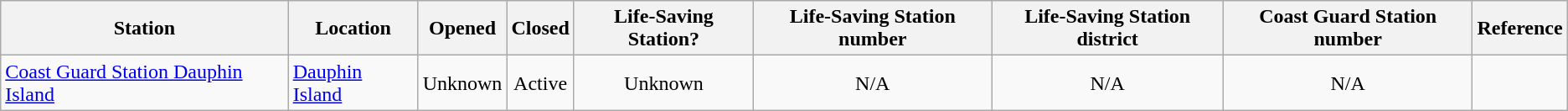<table class="wikitable sortable">
<tr>
<th>Station</th>
<th>Location</th>
<th>Opened</th>
<th>Closed</th>
<th>Life-Saving Station?</th>
<th>Life-Saving Station number</th>
<th>Life-Saving Station district</th>
<th>Coast Guard Station number</th>
<th>Reference</th>
</tr>
<tr>
<td><a href='#'>Coast Guard Station Dauphin Island</a></td>
<td><a href='#'>Dauphin Island</a></td>
<td align="center">Unknown</td>
<td align="center">Active</td>
<td align="center">Unknown</td>
<td align="center">N/A</td>
<td align="center">N/A</td>
<td align="center">N/A</td>
<td align="center"></td>
</tr>
</table>
